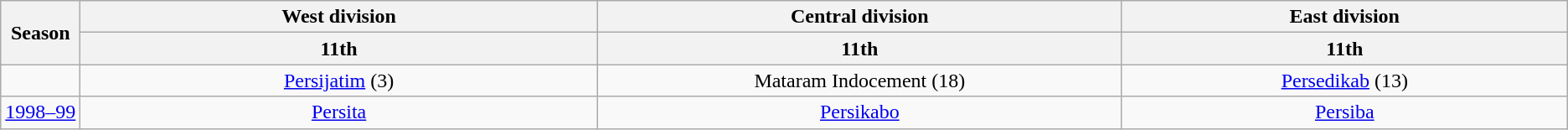<table class="wikitable" style="text-align: center; white-space: nowrap;">
<tr>
<th rowspan="2">Season</th>
<th width="35%">West division</th>
<th width="35%">Central division</th>
<th width="35%">East division</th>
</tr>
<tr>
<th>11th</th>
<th>11th</th>
<th>11th</th>
</tr>
<tr>
<td></td>
<td><a href='#'>Persijatim</a> (3)</td>
<td>Mataram Indocement (18)</td>
<td><a href='#'>Persedikab</a> (13)</td>
</tr>
<tr>
<td><a href='#'>1998–99</a></td>
<td><a href='#'>Persita</a></td>
<td><a href='#'>Persikabo</a></td>
<td><a href='#'>Persiba</a></td>
</tr>
</table>
